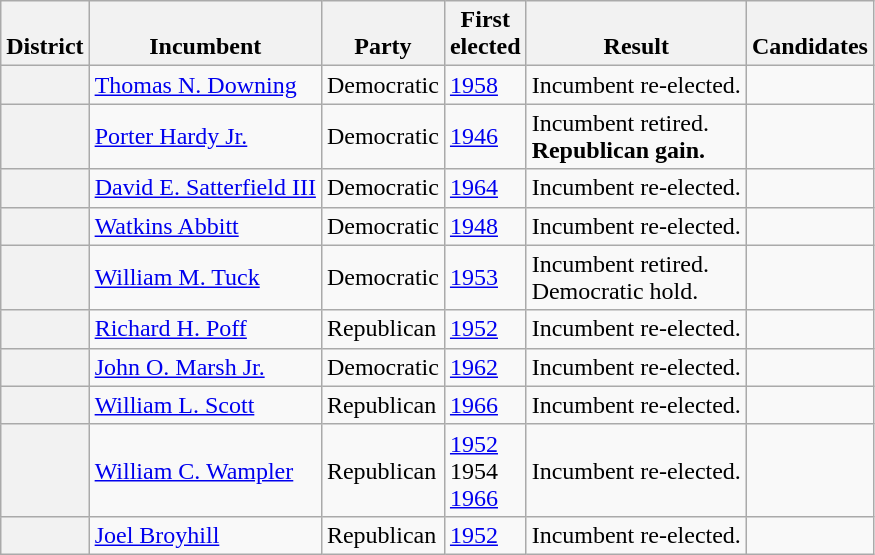<table class=wikitable>
<tr valign=bottom>
<th>District</th>
<th>Incumbent</th>
<th>Party</th>
<th>First<br>elected</th>
<th>Result</th>
<th>Candidates</th>
</tr>
<tr>
<th></th>
<td><a href='#'>Thomas N. Downing</a></td>
<td>Democratic</td>
<td><a href='#'>1958</a></td>
<td>Incumbent re-elected.</td>
<td nowrap></td>
</tr>
<tr>
<th></th>
<td><a href='#'>Porter Hardy Jr.</a></td>
<td>Democratic</td>
<td><a href='#'>1946</a></td>
<td>Incumbent retired.<br><strong>Republican gain.</strong></td>
<td nowrap></td>
</tr>
<tr>
<th></th>
<td><a href='#'>David E. Satterfield III</a></td>
<td>Democratic</td>
<td><a href='#'>1964</a></td>
<td>Incumbent re-elected.</td>
<td nowrap></td>
</tr>
<tr>
<th></th>
<td><a href='#'>Watkins Abbitt</a></td>
<td>Democratic</td>
<td><a href='#'>1948</a></td>
<td>Incumbent re-elected.</td>
<td nowrap></td>
</tr>
<tr>
<th></th>
<td><a href='#'>William M. Tuck</a></td>
<td>Democratic</td>
<td><a href='#'>1953</a></td>
<td>Incumbent retired.<br>Democratic hold.</td>
<td nowrap></td>
</tr>
<tr>
<th></th>
<td><a href='#'>Richard H. Poff</a></td>
<td>Republican</td>
<td><a href='#'>1952</a></td>
<td>Incumbent re-elected.</td>
<td nowrap></td>
</tr>
<tr>
<th></th>
<td><a href='#'>John O. Marsh Jr.</a></td>
<td>Democratic</td>
<td><a href='#'>1962</a></td>
<td>Incumbent re-elected.</td>
<td nowrap></td>
</tr>
<tr>
<th></th>
<td><a href='#'>William L. Scott</a></td>
<td>Republican</td>
<td><a href='#'>1966</a></td>
<td>Incumbent re-elected.</td>
<td nowrap></td>
</tr>
<tr>
<th></th>
<td><a href='#'>William C. Wampler</a></td>
<td>Republican</td>
<td><a href='#'>1952</a><br>1954 <br><a href='#'>1966</a></td>
<td>Incumbent re-elected.</td>
<td nowrap></td>
</tr>
<tr>
<th></th>
<td><a href='#'>Joel Broyhill</a></td>
<td>Republican</td>
<td><a href='#'>1952</a></td>
<td>Incumbent re-elected.</td>
<td nowrap></td>
</tr>
</table>
